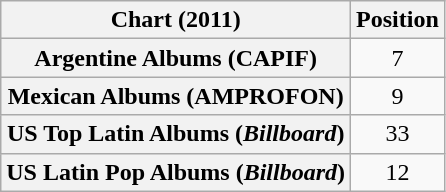<table class="wikitable sortable plainrowheaders">
<tr>
<th scope="col">Chart (2011)</th>
<th scope="col">Position</th>
</tr>
<tr>
<th scope="row">Argentine Albums (CAPIF)</th>
<td style="text-align:center;">7</td>
</tr>
<tr>
<th scope="row">Mexican Albums (AMPROFON)</th>
<td style="text-align:center;">9</td>
</tr>
<tr>
<th scope="row">US Top Latin Albums (<em>Billboard</em>)</th>
<td style="text-align:center;">33</td>
</tr>
<tr>
<th scope="row">US Latin Pop Albums (<em>Billboard</em>)</th>
<td style="text-align:center;">12</td>
</tr>
</table>
